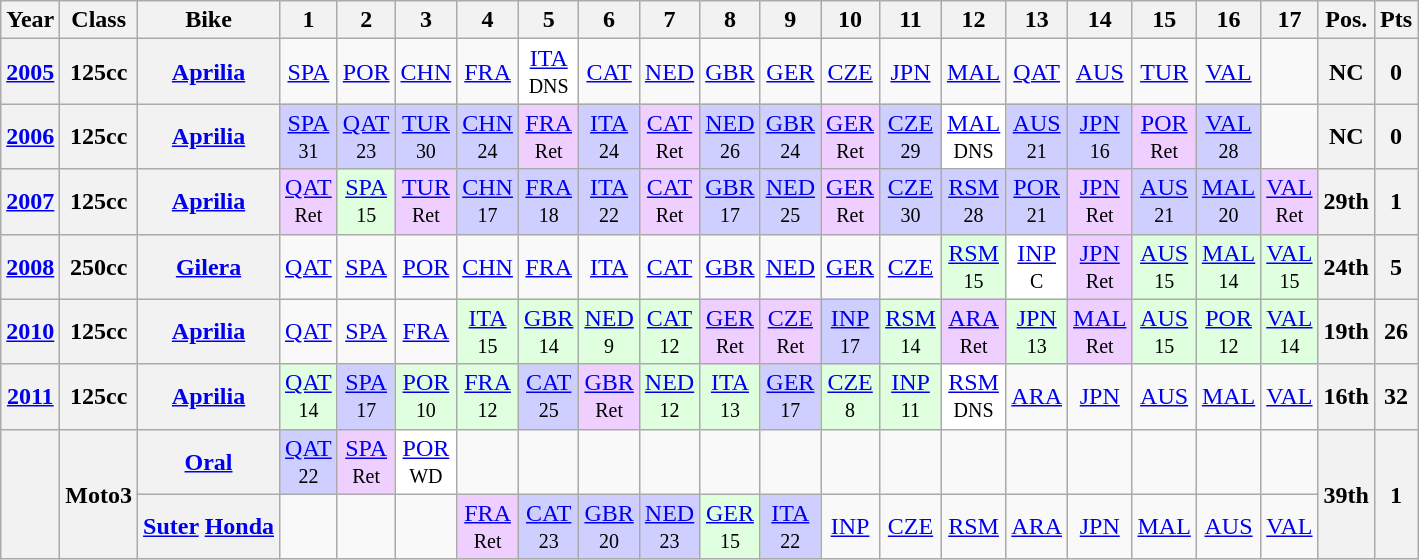<table class="wikitable" style="text-align:center">
<tr>
<th>Year</th>
<th>Class</th>
<th>Bike</th>
<th>1</th>
<th>2</th>
<th>3</th>
<th>4</th>
<th>5</th>
<th>6</th>
<th>7</th>
<th>8</th>
<th>9</th>
<th>10</th>
<th>11</th>
<th>12</th>
<th>13</th>
<th>14</th>
<th>15</th>
<th>16</th>
<th>17</th>
<th>Pos.</th>
<th>Pts</th>
</tr>
<tr>
<th><a href='#'>2005</a></th>
<th>125cc</th>
<th><a href='#'>Aprilia</a></th>
<td><a href='#'>SPA</a></td>
<td><a href='#'>POR</a></td>
<td><a href='#'>CHN</a></td>
<td><a href='#'>FRA</a></td>
<td style="background:#ffffff;"><a href='#'>ITA</a><br><small>DNS</small></td>
<td><a href='#'>CAT</a></td>
<td><a href='#'>NED</a></td>
<td><a href='#'>GBR</a></td>
<td><a href='#'>GER</a></td>
<td><a href='#'>CZE</a></td>
<td><a href='#'>JPN</a></td>
<td><a href='#'>MAL</a></td>
<td><a href='#'>QAT</a></td>
<td><a href='#'>AUS</a></td>
<td><a href='#'>TUR</a></td>
<td><a href='#'>VAL</a></td>
<td></td>
<th>NC</th>
<th>0</th>
</tr>
<tr>
<th><a href='#'>2006</a></th>
<th>125cc</th>
<th><a href='#'>Aprilia</a></th>
<td style="background:#cfcfff;"><a href='#'>SPA</a><br><small>31</small></td>
<td style="background:#cfcfff;"><a href='#'>QAT</a><br><small>23</small></td>
<td style="background:#cfcfff;"><a href='#'>TUR</a><br><small>30</small></td>
<td style="background:#cfcfff;"><a href='#'>CHN</a><br><small>24</small></td>
<td style="background:#EFCFFF;"><a href='#'>FRA</a><br><small>Ret</small></td>
<td style="background:#cfcfff;"><a href='#'>ITA</a><br><small>24</small></td>
<td style="background:#EFCFFF;"><a href='#'>CAT</a><br><small>Ret</small></td>
<td style="background:#cfcfff;"><a href='#'>NED</a><br><small>26</small></td>
<td style="background:#cfcfff;"><a href='#'>GBR</a><br><small>24</small></td>
<td style="background:#EFCFFF;"><a href='#'>GER</a><br><small>Ret</small></td>
<td style="background:#cfcfff;"><a href='#'>CZE</a><br><small>29</small></td>
<td style="background:#ffffff;"><a href='#'>MAL</a><br><small>DNS</small></td>
<td style="background:#cfcfff;"><a href='#'>AUS</a><br><small>21</small></td>
<td style="background:#cfcfff;"><a href='#'>JPN</a><br><small>16</small></td>
<td style="background:#EFCFFF;"><a href='#'>POR</a><br><small>Ret</small></td>
<td style="background:#cfcfff;"><a href='#'>VAL</a><br><small>28</small></td>
<td></td>
<th>NC</th>
<th>0</th>
</tr>
<tr>
<th><a href='#'>2007</a></th>
<th>125cc</th>
<th><a href='#'>Aprilia</a></th>
<td style="background:#efcfff;"><a href='#'>QAT</a><br><small>Ret</small></td>
<td style="background:#DFFFDF;"><a href='#'>SPA</a><br><small>15</small></td>
<td style="background:#efcfff;"><a href='#'>TUR</a><br><small>Ret</small></td>
<td style="background:#cfcfff;"><a href='#'>CHN</a><br><small>17</small></td>
<td style="background:#cfcfff;"><a href='#'>FRA</a><br><small>18</small></td>
<td style="background:#cfcfff;"><a href='#'>ITA</a><br><small>22</small></td>
<td style="background:#efcfff;"><a href='#'>CAT</a><br><small>Ret</small></td>
<td style="background:#cfcfff;"><a href='#'>GBR</a><br><small>17</small></td>
<td style="background:#cfcfff;"><a href='#'>NED</a><br><small>25</small></td>
<td style="background:#efcfff;"><a href='#'>GER</a><br><small>Ret</small></td>
<td style="background:#cfcfff;"><a href='#'>CZE</a><br><small>30</small></td>
<td style="background:#cfcfff;"><a href='#'>RSM</a><br><small>28</small></td>
<td style="background:#cfcfff;"><a href='#'>POR</a><br><small>21</small></td>
<td style="background:#efcfff;"><a href='#'>JPN</a><br><small>Ret</small></td>
<td style="background:#cfcfff;"><a href='#'>AUS</a><br><small>21</small></td>
<td style="background:#cfcfff;"><a href='#'>MAL</a><br><small>20</small></td>
<td style="background:#efcfff;"><a href='#'>VAL</a><br><small>Ret</small></td>
<th>29th</th>
<th>1</th>
</tr>
<tr>
<th><a href='#'>2008</a></th>
<th>250cc</th>
<th><a href='#'>Gilera</a></th>
<td><a href='#'>QAT</a></td>
<td><a href='#'>SPA</a></td>
<td><a href='#'>POR</a></td>
<td><a href='#'>CHN</a></td>
<td><a href='#'>FRA</a></td>
<td><a href='#'>ITA</a></td>
<td><a href='#'>CAT</a></td>
<td><a href='#'>GBR</a></td>
<td><a href='#'>NED</a></td>
<td><a href='#'>GER</a></td>
<td><a href='#'>CZE</a></td>
<td style="background:#DFFFDF;"><a href='#'>RSM</a><br><small>15</small></td>
<td style="background:#ffffff;"><a href='#'>INP</a><br><small>C</small></td>
<td style="background:#EFCFFF;"><a href='#'>JPN</a><br><small>Ret</small></td>
<td style="background:#dfffdf;"><a href='#'>AUS</a><br><small>15</small></td>
<td style="background:#dfffdf;"><a href='#'>MAL</a><br><small>14</small></td>
<td style="background:#dfffdf;"><a href='#'>VAL</a><br><small>15</small></td>
<th>24th</th>
<th>5</th>
</tr>
<tr>
<th><a href='#'>2010</a></th>
<th>125cc</th>
<th><a href='#'>Aprilia</a></th>
<td><a href='#'>QAT</a></td>
<td><a href='#'>SPA</a></td>
<td><a href='#'>FRA</a></td>
<td style="background:#dfffdf;"><a href='#'>ITA</a><br><small>15</small></td>
<td style="background:#dfffdf;"><a href='#'>GBR</a><br><small>14</small></td>
<td style="background:#dfffdf;"><a href='#'>NED</a><br><small>9</small></td>
<td style="background:#dfffdf;"><a href='#'>CAT</a><br><small>12</small></td>
<td style="background:#EFCFFF;"><a href='#'>GER</a><br><small>Ret</small></td>
<td style="background:#EFCFFF;"><a href='#'>CZE</a><br><small>Ret</small></td>
<td style="background:#cfcfff;"><a href='#'>INP</a><br><small>17</small></td>
<td style="background:#dfffdf;"><a href='#'>RSM</a><br><small>14</small></td>
<td style="background:#EFCFFF;"><a href='#'>ARA</a><br><small>Ret</small></td>
<td style="background:#dfffdf;"><a href='#'>JPN</a><br><small>13</small></td>
<td style="background:#EFCFFF;"><a href='#'>MAL</a><br><small>Ret</small></td>
<td style="background:#dfffdf;"><a href='#'>AUS</a><br><small>15</small></td>
<td style="background:#dfffdf;"><a href='#'>POR</a><br><small>12</small></td>
<td style="background:#dfffdf;"><a href='#'>VAL</a><br><small>14</small></td>
<th>19th</th>
<th>26</th>
</tr>
<tr>
<th><a href='#'>2011</a></th>
<th>125cc</th>
<th><a href='#'>Aprilia</a></th>
<td style="background:#dfffdf;"><a href='#'>QAT</a><br><small>14</small></td>
<td style="background:#cfcfff;"><a href='#'>SPA</a><br><small>17</small></td>
<td style="background:#dfffdf;"><a href='#'>POR</a><br><small>10</small></td>
<td style="background:#dfffdf;"><a href='#'>FRA</a><br><small>12</small></td>
<td style="background:#cfcfff;"><a href='#'>CAT</a><br><small>25</small></td>
<td style="background:#efcfff;"><a href='#'>GBR</a><br><small>Ret</small></td>
<td style="background:#dfffdf;"><a href='#'>NED</a><br><small>12</small></td>
<td style="background:#dfffdf;"><a href='#'>ITA</a><br><small>13</small></td>
<td style="background:#cfcfff;"><a href='#'>GER</a><br><small>17</small></td>
<td style="background:#dfffdf;"><a href='#'>CZE</a><br><small>8</small></td>
<td style="background:#dfffdf;"><a href='#'>INP</a><br><small>11</small></td>
<td style="background:#ffffff;"><a href='#'>RSM</a><br><small>DNS</small></td>
<td><a href='#'>ARA</a></td>
<td><a href='#'>JPN</a></td>
<td><a href='#'>AUS</a></td>
<td><a href='#'>MAL</a></td>
<td><a href='#'>VAL</a></td>
<th>16th</th>
<th>32</th>
</tr>
<tr>
<th rowspan=2></th>
<th rowspan=2>Moto3</th>
<th><a href='#'>Oral</a></th>
<td style="background:#cfcfff;"><a href='#'>QAT</a><br><small>22</small></td>
<td style="background:#efcfff;"><a href='#'>SPA</a><br><small>Ret</small></td>
<td style="background:#ffffff;"><a href='#'>POR</a><br><small>WD</small></td>
<td></td>
<td></td>
<td></td>
<td></td>
<td></td>
<td></td>
<td></td>
<td></td>
<td></td>
<td></td>
<td></td>
<td></td>
<td></td>
<td></td>
<th rowspan=2>39th</th>
<th rowspan=2>1</th>
</tr>
<tr>
<th><a href='#'>Suter</a> <a href='#'>Honda</a></th>
<td></td>
<td></td>
<td></td>
<td style="background:#efcfff;"><a href='#'>FRA</a><br><small>Ret</small></td>
<td style="background:#cfcfff;"><a href='#'>CAT</a><br><small>23</small></td>
<td style="background:#cfcfff;"><a href='#'>GBR</a><br><small>20</small></td>
<td style="background:#cfcfff;"><a href='#'>NED</a><br><small>23</small></td>
<td style="background:#DFFFDF;"><a href='#'>GER</a><br><small>15</small></td>
<td style="background:#cfcfff;"><a href='#'>ITA</a><br><small>22</small></td>
<td><a href='#'>INP</a></td>
<td><a href='#'>CZE</a></td>
<td><a href='#'>RSM</a></td>
<td><a href='#'>ARA</a></td>
<td><a href='#'>JPN</a></td>
<td><a href='#'>MAL</a></td>
<td><a href='#'>AUS</a></td>
<td><a href='#'>VAL</a></td>
</tr>
</table>
